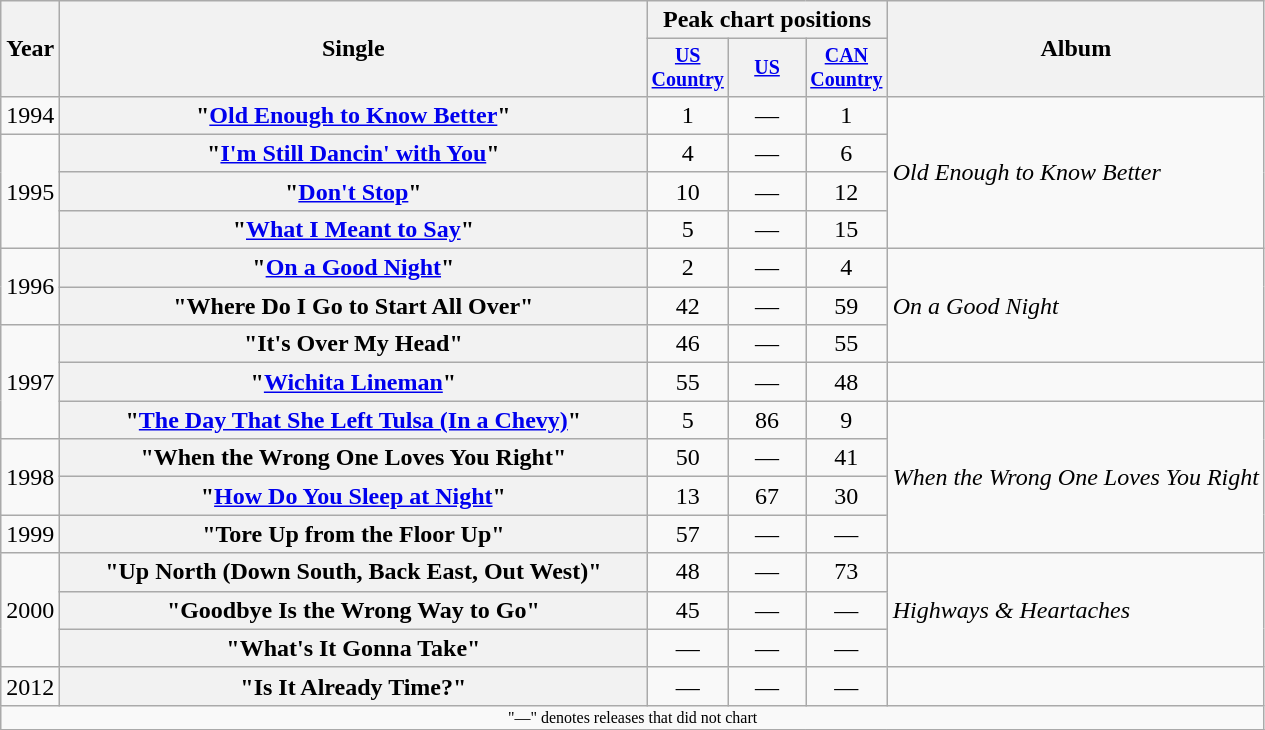<table class="wikitable plainrowheaders" style="text-align:center;">
<tr>
<th rowspan="2">Year</th>
<th rowspan="2" style="width:24em;">Single</th>
<th colspan="3">Peak chart positions</th>
<th rowspan="2">Album</th>
</tr>
<tr style="font-size:smaller;">
<th width="45"><a href='#'>US Country</a></th>
<th width="45"><a href='#'>US</a></th>
<th width="45"><a href='#'>CAN Country</a></th>
</tr>
<tr>
<td>1994</td>
<th scope="row">"<a href='#'>Old Enough to Know Better</a>"</th>
<td>1</td>
<td>—</td>
<td>1</td>
<td align="left" rowspan="4"><em>Old Enough to Know Better</em></td>
</tr>
<tr>
<td rowspan="3">1995</td>
<th scope="row">"<a href='#'>I'm Still Dancin' with You</a>"</th>
<td>4</td>
<td>—</td>
<td>6</td>
</tr>
<tr>
<th scope="row">"<a href='#'>Don't Stop</a>"</th>
<td>10</td>
<td>—</td>
<td>12</td>
</tr>
<tr>
<th scope="row">"<a href='#'>What I Meant to Say</a>"</th>
<td>5</td>
<td>—</td>
<td>15</td>
</tr>
<tr>
<td rowspan="2">1996</td>
<th scope="row">"<a href='#'>On a Good Night</a>"</th>
<td>2</td>
<td>—</td>
<td>4</td>
<td align="left" rowspan="3"><em>On a Good Night</em></td>
</tr>
<tr>
<th scope="row">"Where Do I Go to Start All Over"</th>
<td>42</td>
<td>—</td>
<td>59</td>
</tr>
<tr>
<td rowspan="3">1997</td>
<th scope="row">"It's Over My Head"</th>
<td>46</td>
<td>—</td>
<td>55</td>
</tr>
<tr>
<th scope="row">"<a href='#'>Wichita Lineman</a>"</th>
<td>55</td>
<td>—</td>
<td>48</td>
<td></td>
</tr>
<tr>
<th scope="row">"<a href='#'>The Day That She Left Tulsa (In a Chevy)</a>"</th>
<td>5</td>
<td>86</td>
<td>9</td>
<td align="left" rowspan="4"><em>When the Wrong One Loves You Right</em></td>
</tr>
<tr>
<td rowspan="2">1998</td>
<th scope="row">"When the Wrong One Loves You Right"</th>
<td>50</td>
<td>—</td>
<td>41</td>
</tr>
<tr>
<th scope="row">"<a href='#'>How Do You Sleep at Night</a>"</th>
<td>13</td>
<td>67</td>
<td>30</td>
</tr>
<tr>
<td>1999</td>
<th scope="row">"Tore Up from the Floor Up"</th>
<td>57</td>
<td>—</td>
<td>—</td>
</tr>
<tr>
<td rowspan="3">2000</td>
<th scope="row">"Up North (Down South, Back East, Out West)"</th>
<td>48</td>
<td>—</td>
<td>73</td>
<td align="left" rowspan="3"><em>Highways & Heartaches</em></td>
</tr>
<tr>
<th scope="row">"Goodbye Is the Wrong Way to Go"</th>
<td>45</td>
<td>—</td>
<td>—</td>
</tr>
<tr>
<th scope="row">"What's It Gonna Take"</th>
<td>—</td>
<td>—</td>
<td>—</td>
</tr>
<tr>
<td>2012</td>
<th scope="row">"Is It Already Time?"</th>
<td>—</td>
<td>—</td>
<td>—</td>
<td></td>
</tr>
<tr>
<td colspan="6" style="font-size:8pt">"—" denotes releases that did not chart</td>
</tr>
<tr>
</tr>
</table>
